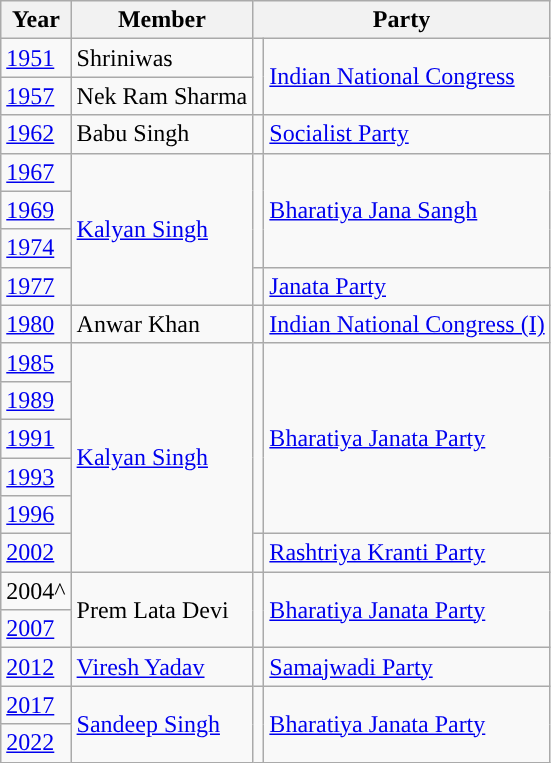<table class="wikitable">
<tr>
<th>Year</th>
<th>Member</th>
<th colspan="2">Party</th>
</tr>
<tr>
<td><a href='#'>1951</a></td>
<td>Shriniwas</td>
<td rowspan="2" style="background-color: "></td>
<td rowspan="2"><a href='#'>Indian National Congress</a></td>
</tr>
<tr>
<td><a href='#'>1957</a></td>
<td>Nek Ram Sharma</td>
</tr>
<tr>
<td><a href='#'>1962</a></td>
<td>Babu Singh</td>
<td style="background-color: "></td>
<td><a href='#'>Socialist Party</a></td>
</tr>
<tr>
<td><a href='#'>1967</a></td>
<td rowspan="4"><a href='#'>Kalyan Singh</a></td>
<td rowspan="3" style="background-color: "></td>
<td rowspan="3"><a href='#'>Bharatiya Jana Sangh</a></td>
</tr>
<tr>
<td><a href='#'>1969</a></td>
</tr>
<tr>
<td><a href='#'>1974</a></td>
</tr>
<tr>
<td><a href='#'>1977</a></td>
<td style="background-color: "></td>
<td><a href='#'>Janata Party</a></td>
</tr>
<tr>
<td><a href='#'>1980</a></td>
<td>Anwar Khan</td>
<td style="background-color: "></td>
<td><a href='#'>Indian National Congress (I)</a></td>
</tr>
<tr>
<td><a href='#'>1985</a></td>
<td rowspan="6"><a href='#'>Kalyan Singh</a></td>
<td rowspan="5" style="background-color: "></td>
<td rowspan="5"><a href='#'>Bharatiya Janata Party</a></td>
</tr>
<tr>
<td><a href='#'>1989</a></td>
</tr>
<tr>
<td><a href='#'>1991</a></td>
</tr>
<tr>
<td><a href='#'>1993</a></td>
</tr>
<tr>
<td><a href='#'>1996</a></td>
</tr>
<tr>
<td><a href='#'>2002</a></td>
<td style="background-color: "></td>
<td><a href='#'>Rashtriya Kranti Party</a></td>
</tr>
<tr>
<td>2004^</td>
<td rowspan="2">Prem Lata Devi</td>
<td rowspan="2" style="background-color: "></td>
<td rowspan="2"><a href='#'>Bharatiya Janata Party</a></td>
</tr>
<tr>
<td><a href='#'>2007</a></td>
</tr>
<tr>
<td><a href='#'>2012</a></td>
<td><a href='#'>Viresh Yadav</a></td>
<td style="background-color: "></td>
<td><a href='#'>Samajwadi Party</a></td>
</tr>
<tr>
<td><a href='#'>2017</a></td>
<td rowspan="2"><a href='#'>Sandeep Singh</a></td>
<td rowspan="2" style="background-color: "></td>
<td rowspan="2"><a href='#'>Bharatiya Janata Party</a></td>
</tr>
<tr>
<td><a href='#'>2022</a></td>
</tr>
</table>
